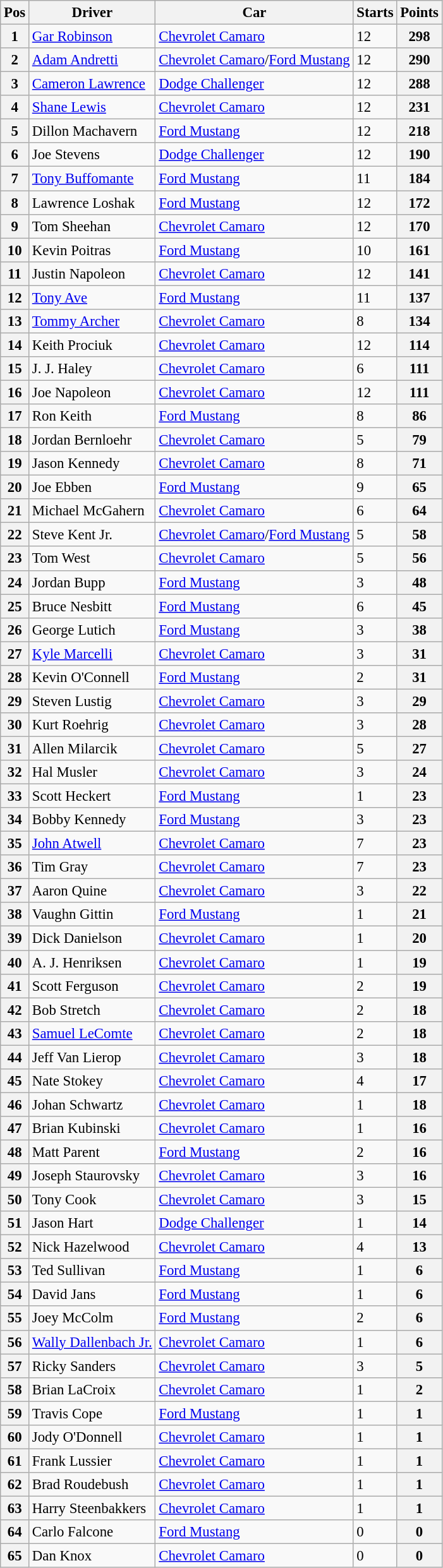<table class="wikitable" style="font-size: 95%;">
<tr>
<th>Pos</th>
<th>Driver</th>
<th>Car</th>
<th>Starts</th>
<th>Points</th>
</tr>
<tr>
<th>1</th>
<td> <a href='#'>Gar Robinson</a></td>
<td><a href='#'>Chevrolet Camaro</a></td>
<td>12</td>
<th>298</th>
</tr>
<tr>
<th>2</th>
<td> <a href='#'>Adam Andretti</a></td>
<td><a href='#'>Chevrolet Camaro</a>/<a href='#'>Ford Mustang</a></td>
<td>12</td>
<th>290</th>
</tr>
<tr>
<th>3</th>
<td> <a href='#'>Cameron Lawrence</a></td>
<td><a href='#'>Dodge Challenger</a></td>
<td>12</td>
<th>288</th>
</tr>
<tr>
<th>4</th>
<td> <a href='#'>Shane Lewis</a></td>
<td><a href='#'>Chevrolet Camaro</a></td>
<td>12</td>
<th>231</th>
</tr>
<tr>
<th>5</th>
<td> Dillon Machavern</td>
<td><a href='#'>Ford Mustang</a></td>
<td>12</td>
<th>218</th>
</tr>
<tr>
<th>6</th>
<td> Joe Stevens</td>
<td><a href='#'>Dodge Challenger</a></td>
<td>12</td>
<th>190</th>
</tr>
<tr>
<th>7</th>
<td> <a href='#'>Tony Buffomante</a></td>
<td><a href='#'>Ford Mustang</a></td>
<td>11</td>
<th>184</th>
</tr>
<tr>
<th>8</th>
<td> Lawrence Loshak</td>
<td><a href='#'>Ford Mustang</a></td>
<td>12</td>
<th>172</th>
</tr>
<tr>
<th>9</th>
<td> Tom Sheehan</td>
<td><a href='#'>Chevrolet Camaro</a></td>
<td>12</td>
<th>170</th>
</tr>
<tr>
<th>10</th>
<td> Kevin Poitras</td>
<td><a href='#'>Ford Mustang</a></td>
<td>10</td>
<th>161</th>
</tr>
<tr>
<th>11</th>
<td> Justin Napoleon</td>
<td><a href='#'>Chevrolet Camaro</a></td>
<td>12</td>
<th>141</th>
</tr>
<tr>
<th>12</th>
<td> <a href='#'>Tony Ave</a></td>
<td><a href='#'>Ford Mustang</a></td>
<td>11</td>
<th>137</th>
</tr>
<tr>
<th>13</th>
<td> <a href='#'>Tommy Archer</a></td>
<td><a href='#'>Chevrolet Camaro</a></td>
<td>8</td>
<th>134</th>
</tr>
<tr>
<th>14</th>
<td> Keith Prociuk</td>
<td><a href='#'>Chevrolet Camaro</a></td>
<td>12</td>
<th>114</th>
</tr>
<tr>
<th>15</th>
<td> J. J. Haley</td>
<td><a href='#'>Chevrolet Camaro</a></td>
<td>6</td>
<th>111</th>
</tr>
<tr>
<th>16</th>
<td> Joe Napoleon</td>
<td><a href='#'>Chevrolet Camaro</a></td>
<td>12</td>
<th>111</th>
</tr>
<tr>
<th>17</th>
<td> Ron Keith</td>
<td><a href='#'>Ford Mustang</a></td>
<td>8</td>
<th>86</th>
</tr>
<tr>
<th>18</th>
<td> Jordan Bernloehr</td>
<td><a href='#'>Chevrolet Camaro</a></td>
<td>5</td>
<th>79</th>
</tr>
<tr>
<th>19</th>
<td> Jason Kennedy</td>
<td><a href='#'>Chevrolet Camaro</a></td>
<td>8</td>
<th>71</th>
</tr>
<tr>
<th>20</th>
<td> Joe Ebben</td>
<td><a href='#'>Ford Mustang</a></td>
<td>9</td>
<th>65</th>
</tr>
<tr>
<th>21</th>
<td> Michael McGahern</td>
<td><a href='#'>Chevrolet Camaro</a></td>
<td>6</td>
<th>64</th>
</tr>
<tr>
<th>22</th>
<td> Steve Kent Jr.</td>
<td><a href='#'>Chevrolet Camaro</a>/<a href='#'>Ford Mustang</a></td>
<td>5</td>
<th>58</th>
</tr>
<tr>
<th>23</th>
<td> Tom West</td>
<td><a href='#'>Chevrolet Camaro</a></td>
<td>5</td>
<th>56</th>
</tr>
<tr>
<th>24</th>
<td> Jordan Bupp</td>
<td><a href='#'>Ford Mustang</a></td>
<td>3</td>
<th>48</th>
</tr>
<tr>
<th>25</th>
<td> Bruce Nesbitt</td>
<td><a href='#'>Ford Mustang</a></td>
<td>6</td>
<th>45</th>
</tr>
<tr>
<th>26</th>
<td> George Lutich</td>
<td><a href='#'>Ford Mustang</a></td>
<td>3</td>
<th>38</th>
</tr>
<tr>
<th>27</th>
<td> <a href='#'>Kyle Marcelli</a></td>
<td><a href='#'>Chevrolet Camaro</a></td>
<td>3</td>
<th>31</th>
</tr>
<tr>
<th>28</th>
<td> Kevin O'Connell</td>
<td><a href='#'>Ford Mustang</a></td>
<td>2</td>
<th>31</th>
</tr>
<tr>
<th>29</th>
<td> Steven Lustig</td>
<td><a href='#'>Chevrolet Camaro</a></td>
<td>3</td>
<th>29</th>
</tr>
<tr>
<th>30</th>
<td> Kurt Roehrig</td>
<td><a href='#'>Chevrolet Camaro</a></td>
<td>3</td>
<th>28</th>
</tr>
<tr>
<th>31</th>
<td> Allen Milarcik</td>
<td><a href='#'>Chevrolet Camaro</a></td>
<td>5</td>
<th>27</th>
</tr>
<tr>
<th>32</th>
<td> Hal Musler</td>
<td><a href='#'>Chevrolet Camaro</a></td>
<td>3</td>
<th>24</th>
</tr>
<tr>
<th>33</th>
<td> Scott Heckert</td>
<td><a href='#'>Ford Mustang</a></td>
<td>1</td>
<th>23</th>
</tr>
<tr>
<th>34</th>
<td> Bobby Kennedy</td>
<td><a href='#'>Ford Mustang</a></td>
<td>3</td>
<th>23</th>
</tr>
<tr>
<th>35</th>
<td> <a href='#'>John Atwell</a></td>
<td><a href='#'>Chevrolet Camaro</a></td>
<td>7</td>
<th>23</th>
</tr>
<tr>
<th>36</th>
<td> Tim Gray</td>
<td><a href='#'>Chevrolet Camaro</a></td>
<td>7</td>
<th>23</th>
</tr>
<tr>
<th>37</th>
<td> Aaron Quine</td>
<td><a href='#'>Chevrolet Camaro</a></td>
<td>3</td>
<th>22</th>
</tr>
<tr>
<th>38</th>
<td> Vaughn Gittin</td>
<td><a href='#'>Ford Mustang</a></td>
<td>1</td>
<th>21</th>
</tr>
<tr>
<th>39</th>
<td> Dick Danielson</td>
<td><a href='#'>Chevrolet Camaro</a></td>
<td>1</td>
<th>20</th>
</tr>
<tr>
<th>40</th>
<td> A. J. Henriksen</td>
<td><a href='#'>Chevrolet Camaro</a></td>
<td>1</td>
<th>19</th>
</tr>
<tr>
<th>41</th>
<td> Scott Ferguson</td>
<td><a href='#'>Chevrolet Camaro</a></td>
<td>2</td>
<th>19</th>
</tr>
<tr>
<th>42</th>
<td> Bob Stretch</td>
<td><a href='#'>Chevrolet Camaro</a></td>
<td>2</td>
<th>18</th>
</tr>
<tr>
<th>43</th>
<td> <a href='#'>Samuel LeComte</a></td>
<td><a href='#'>Chevrolet Camaro</a></td>
<td>2</td>
<th>18</th>
</tr>
<tr>
<th>44</th>
<td> Jeff Van Lierop</td>
<td><a href='#'>Chevrolet Camaro</a></td>
<td>3</td>
<th>18</th>
</tr>
<tr>
<th>45</th>
<td> Nate Stokey</td>
<td><a href='#'>Chevrolet Camaro</a></td>
<td>4</td>
<th>17</th>
</tr>
<tr>
<th>46</th>
<td> Johan Schwartz</td>
<td><a href='#'>Chevrolet Camaro</a></td>
<td>1</td>
<th>18</th>
</tr>
<tr>
<th>47</th>
<td> Brian Kubinski</td>
<td><a href='#'>Chevrolet Camaro</a></td>
<td>1</td>
<th>16</th>
</tr>
<tr>
<th>48</th>
<td> Matt Parent</td>
<td><a href='#'>Ford Mustang</a></td>
<td>2</td>
<th>16</th>
</tr>
<tr>
<th>49</th>
<td> Joseph Staurovsky</td>
<td><a href='#'>Chevrolet Camaro</a></td>
<td>3</td>
<th>16</th>
</tr>
<tr>
<th>50</th>
<td> Tony Cook</td>
<td><a href='#'>Chevrolet Camaro</a></td>
<td>3</td>
<th>15</th>
</tr>
<tr>
<th>51</th>
<td> Jason Hart</td>
<td><a href='#'>Dodge Challenger</a></td>
<td>1</td>
<th>14</th>
</tr>
<tr>
<th>52</th>
<td> Nick Hazelwood</td>
<td><a href='#'>Chevrolet Camaro</a></td>
<td>4</td>
<th>13</th>
</tr>
<tr>
<th>53</th>
<td> Ted Sullivan</td>
<td><a href='#'>Ford Mustang</a></td>
<td>1</td>
<th>6</th>
</tr>
<tr>
<th>54</th>
<td> David Jans</td>
<td><a href='#'>Ford Mustang</a></td>
<td>1</td>
<th>6</th>
</tr>
<tr>
<th>55</th>
<td> Joey McColm</td>
<td><a href='#'>Ford Mustang</a></td>
<td>2</td>
<th>6</th>
</tr>
<tr>
<th>56</th>
<td> <a href='#'>Wally Dallenbach Jr.</a></td>
<td><a href='#'>Chevrolet Camaro</a></td>
<td>1</td>
<th>6</th>
</tr>
<tr>
<th>57</th>
<td> Ricky Sanders</td>
<td><a href='#'>Chevrolet Camaro</a></td>
<td>3</td>
<th>5</th>
</tr>
<tr>
<th>58</th>
<td> Brian LaCroix</td>
<td><a href='#'>Chevrolet Camaro</a></td>
<td>1</td>
<th>2</th>
</tr>
<tr>
<th>59</th>
<td> Travis Cope</td>
<td><a href='#'>Ford Mustang</a></td>
<td>1</td>
<th>1</th>
</tr>
<tr>
<th>60</th>
<td> Jody O'Donnell</td>
<td><a href='#'>Chevrolet Camaro</a></td>
<td>1</td>
<th>1</th>
</tr>
<tr>
<th>61</th>
<td> Frank Lussier</td>
<td><a href='#'>Chevrolet Camaro</a></td>
<td>1</td>
<th>1</th>
</tr>
<tr>
<th>62</th>
<td> Brad Roudebush</td>
<td><a href='#'>Chevrolet Camaro</a></td>
<td>1</td>
<th>1</th>
</tr>
<tr>
<th>63</th>
<td> Harry Steenbakkers</td>
<td><a href='#'>Chevrolet Camaro</a></td>
<td>1</td>
<th>1</th>
</tr>
<tr>
<th>64</th>
<td> Carlo Falcone</td>
<td><a href='#'>Ford Mustang</a></td>
<td>0</td>
<th>0</th>
</tr>
<tr>
<th>65</th>
<td> Dan Knox</td>
<td><a href='#'>Chevrolet Camaro</a></td>
<td>0</td>
<th>0</th>
</tr>
</table>
